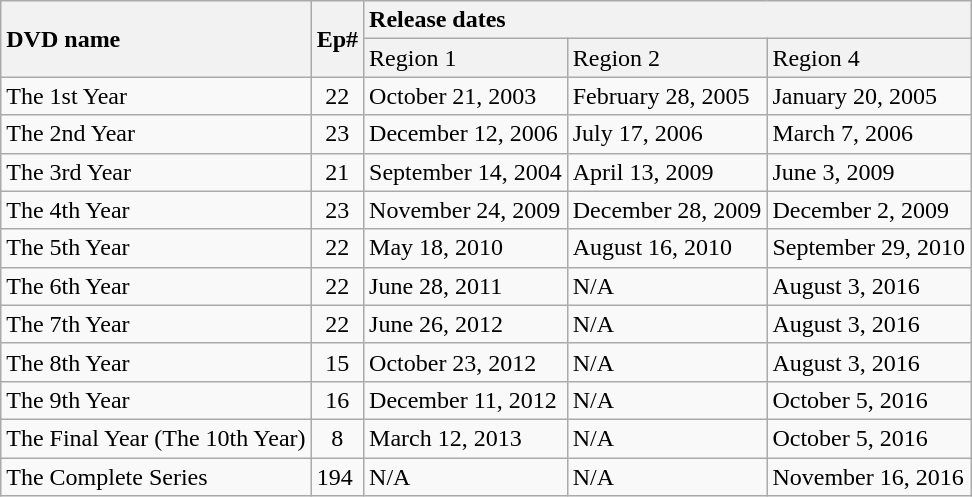<table class="wikitable">
<tr style="background:#f2f2f2;">
<td rowspan="2"><div><strong>DVD name</strong></div></td>
<td rowspan="2" style="background:#f2f2f2;"><div><strong>Ep#</strong></div></td>
<td colspan="3" style="background:#f2f2f2;"><div><strong>Release dates</strong></div></td>
</tr>
<tr style="background:#f2f2f2;">
<td><div>Region 1</div></td>
<td style="background:#f2f2f2;"><div>Region 2</div></td>
<td style="background:#f2f2f2;"><div>Region 4</div></td>
</tr>
<tr>
<td>The 1st Year</td>
<td style="text-align:center;">22</td>
<td>October 21, 2003</td>
<td>February 28, 2005</td>
<td>January 20, 2005</td>
</tr>
<tr>
<td>The 2nd Year</td>
<td style="text-align:center;">23</td>
<td>December 12, 2006</td>
<td>July 17, 2006</td>
<td>March 7, 2006</td>
</tr>
<tr>
<td>The 3rd Year</td>
<td style="text-align:center;">21</td>
<td>September 14, 2004</td>
<td>April 13, 2009</td>
<td>June 3, 2009</td>
</tr>
<tr>
<td>The 4th Year</td>
<td style="text-align:center;">23</td>
<td>November 24, 2009</td>
<td>December 28, 2009</td>
<td>December 2, 2009</td>
</tr>
<tr>
<td>The 5th Year</td>
<td style="text-align:center;">22</td>
<td>May 18, 2010</td>
<td>August 16, 2010</td>
<td>September 29, 2010</td>
</tr>
<tr>
<td>The 6th Year</td>
<td style="text-align:center;">22</td>
<td>June 28, 2011</td>
<td>N/A</td>
<td>August 3, 2016</td>
</tr>
<tr>
<td>The 7th Year</td>
<td style="text-align:center;">22</td>
<td>June 26, 2012</td>
<td>N/A</td>
<td>August 3, 2016</td>
</tr>
<tr>
<td>The 8th Year</td>
<td style="text-align:center;">15</td>
<td>October 23, 2012</td>
<td>N/A</td>
<td>August 3, 2016</td>
</tr>
<tr>
<td>The 9th Year</td>
<td style="text-align:center;">16</td>
<td>December 11, 2012</td>
<td>N/A</td>
<td>October 5, 2016</td>
</tr>
<tr>
<td>The Final Year (The 10th Year)</td>
<td style="text-align:center;">8</td>
<td>March 12, 2013</td>
<td>N/A</td>
<td>October 5, 2016</td>
</tr>
<tr>
<td>The Complete Series</td>
<td>194</td>
<td>N/A</td>
<td>N/A</td>
<td>November 16, 2016</td>
</tr>
</table>
